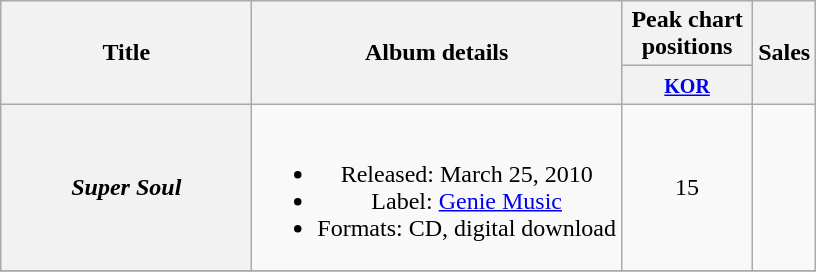<table class="wikitable plainrowheaders" style="text-align:center;">
<tr>
<th scope="col" rowspan="2" style="width:10em;">Title</th>
<th scope="col" rowspan="2">Album details</th>
<th scope="col" colspan="1" style="width:5em;">Peak chart positions</th>
<th scope="col" rowspan="2">Sales</th>
</tr>
<tr>
<th><small><a href='#'>KOR</a></small><br></th>
</tr>
<tr>
<th scope="row"><em>Super Soul</em></th>
<td><br><ul><li>Released: March 25, 2010</li><li>Label: <a href='#'>Genie Music</a></li><li>Formats: CD, digital download</li></ul></td>
<td>15</td>
<td></td>
</tr>
<tr>
</tr>
</table>
